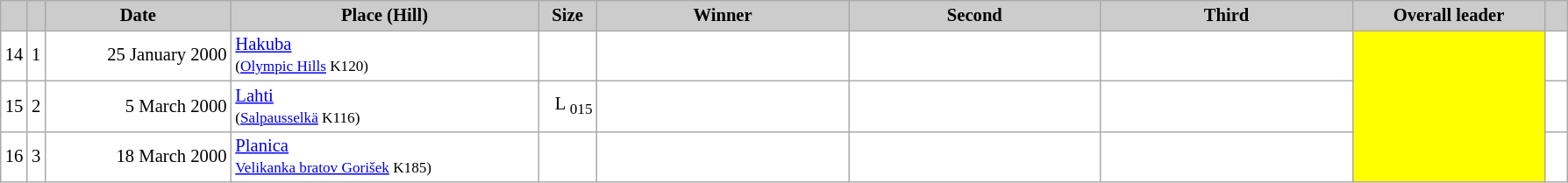<table class="wikitable plainrowheaders" style="background:#fff; font-size:86%; line-height:16px; border:grey solid 1px; border-collapse:collapse;">
<tr style="background:#ccc; text-align:center;">
<th scope="col" style="background:#ccc; width=30 px;"></th>
<th scope="col" style="background:#ccc; width=30 px;"></th>
<th scope="col" style="background:#ccc; width:135px;">Date</th>
<th scope="col" style="background:#ccc; width:227px;">Place (Hill)</th>
<th scope="col" style="background:#ccc; width:38px;">Size</th>
<th scope="col" style="background:#ccc; width:185px;">Winner</th>
<th scope="col" style="background:#ccc; width:185px;">Second</th>
<th scope="col" style="background:#ccc; width:185px;">Third</th>
<th scope="col" style="background:#ccc; width:140px;">Overall leader</th>
<th scope="col" style="background:#ccc; width:10px;"></th>
</tr>
<tr>
<td align=center>14</td>
<td align=center>1</td>
<td align=right>25 January 2000</td>
<td> <a href='#'>Hakuba</a><br><small>(<a href='#'>Olympic Hills</a> K120)</small></td>
<td align=right></td>
<td></td>
<td></td>
<td></td>
<td bgcolor=yellow rowspan=3></td>
<td></td>
</tr>
<tr>
<td align=center>15</td>
<td align=center>2</td>
<td align=right>5 March 2000</td>
<td> <a href='#'>Lahti</a><br><small>(<a href='#'>Salpausselkä</a> K116)</small></td>
<td align=right>L <sub>015</sub></td>
<td></td>
<td></td>
<td></td>
<td></td>
</tr>
<tr>
<td align=center>16</td>
<td align=center>3</td>
<td align=right>18 March 2000</td>
<td> <a href='#'>Planica</a><br><small><a href='#'>Velikanka bratov Gorišek</a> K185)</small></td>
<td align=right></td>
<td></td>
<td></td>
<td></td>
<td></td>
</tr>
</table>
